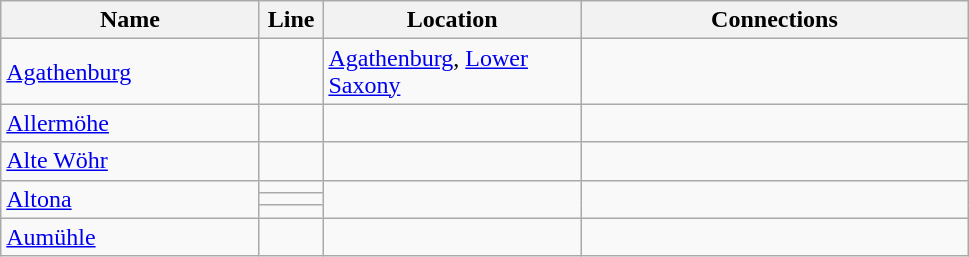<table class="wikitable">
<tr>
<th width="165px">Name</th>
<th width="35px">Line</th>
<th width="165px">Location</th>
<th width="250px">Connections</th>
</tr>
<tr>
<td><a href='#'>Agathenburg</a></td>
<td></td>
<td><a href='#'>Agathenburg</a>, <a href='#'>Lower Saxony</a></td>
<td></td>
</tr>
<tr>
<td><a href='#'>Allermöhe</a></td>
<td></td>
<td></td>
<td></td>
</tr>
<tr>
<td><a href='#'>Alte Wöhr</a></td>
<td></td>
<td></td>
<td></td>
</tr>
<tr>
<td rowspan="3"><a href='#'>Altona</a></td>
<td></td>
<td rowspan="3"></td>
<td rowspan="3">   <br></td>
</tr>
<tr>
<td></td>
</tr>
<tr>
<td></td>
</tr>
<tr>
<td><a href='#'>Aumühle</a></td>
<td></td>
<td></td>
<td></td>
</tr>
</table>
